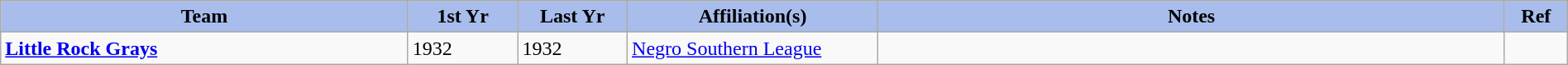<table class="wikitable" style="width: 100%">
<tr>
<th style="background:#a8bdec; width:26%;">Team</th>
<th style="width:7%; background:#a8bdec;">1st Yr</th>
<th style="width:7%; background:#a8bdec;">Last Yr</th>
<th style="width:16%; background:#a8bdec;">Affiliation(s)</th>
<th style="width:40%; background:#a8bdec;">Notes</th>
<th style="width:4%; background:#a8bdec;">Ref</th>
</tr>
<tr>
<td><strong><a href='#'>Little Rock Grays</a></strong></td>
<td>1932</td>
<td>1932</td>
<td><a href='#'>Negro Southern League</a></td>
<td></td>
<td></td>
</tr>
</table>
